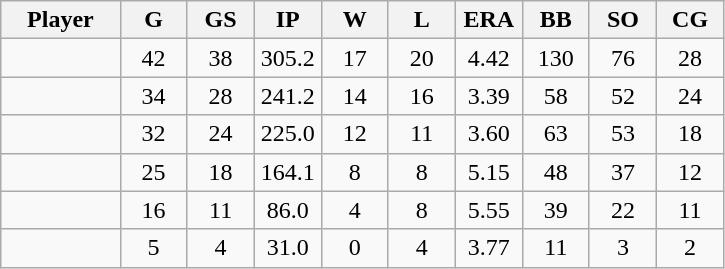<table class="wikitable sortable">
<tr>
<th bgcolor="#DDDDFF" width="16%">Player</th>
<th bgcolor="#DDDDFF" width="9%">G</th>
<th bgcolor="#DDDDFF" width="9%">GS</th>
<th bgcolor="#DDDDFF" width="9%">IP</th>
<th bgcolor="#DDDDFF" width="9%">W</th>
<th bgcolor="#DDDDFF" width="9%">L</th>
<th bgcolor="#DDDDFF" width="9%">ERA</th>
<th bgcolor="#DDDDFF" width="9%">BB</th>
<th bgcolor="#DDDDFF" width="9%">SO</th>
<th bgcolor="#DDDDFF" width="9%">CG</th>
</tr>
<tr align="center">
<td></td>
<td>42</td>
<td>38</td>
<td>305.2</td>
<td>17</td>
<td>20</td>
<td>4.42</td>
<td>130</td>
<td>76</td>
<td>28</td>
</tr>
<tr align="center">
<td></td>
<td>34</td>
<td>28</td>
<td>241.2</td>
<td>14</td>
<td>16</td>
<td>3.39</td>
<td>58</td>
<td>52</td>
<td>24</td>
</tr>
<tr align="center">
<td></td>
<td>32</td>
<td>24</td>
<td>225.0</td>
<td>12</td>
<td>11</td>
<td>3.60</td>
<td>63</td>
<td>53</td>
<td>18</td>
</tr>
<tr align="center">
<td></td>
<td>25</td>
<td>18</td>
<td>164.1</td>
<td>8</td>
<td>8</td>
<td>5.15</td>
<td>48</td>
<td>37</td>
<td>12</td>
</tr>
<tr align="center">
<td></td>
<td>16</td>
<td>11</td>
<td>86.0</td>
<td>4</td>
<td>8</td>
<td>5.55</td>
<td>39</td>
<td>22</td>
<td>11</td>
</tr>
<tr align="center">
<td></td>
<td>5</td>
<td>4</td>
<td>31.0</td>
<td>0</td>
<td>4</td>
<td>3.77</td>
<td>11</td>
<td>3</td>
<td>2</td>
</tr>
</table>
